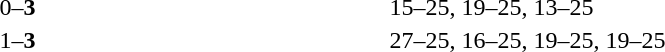<table>
<tr>
<th width=200></th>
<th width=80></th>
<th width=200></th>
<th width=220></th>
</tr>
<tr>
<td align=right></td>
<td align=center>0–<strong>3</strong></td>
<td><strong></strong></td>
<td>15–25, 19–25, 13–25</td>
</tr>
<tr>
<td align=right></td>
<td align=center>1–<strong>3</strong></td>
<td><strong></strong></td>
<td>27–25, 16–25, 19–25, 19–25</td>
</tr>
</table>
